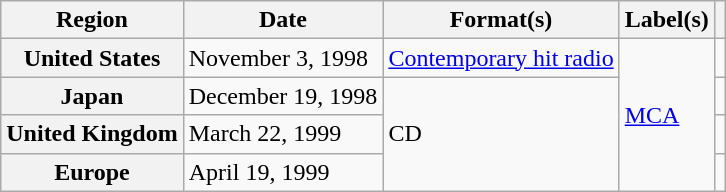<table class="wikitable plainrowheaders">
<tr>
<th scope="col">Region</th>
<th scope="col">Date</th>
<th scope="col">Format(s)</th>
<th scope="col">Label(s)</th>
<th scope="col"></th>
</tr>
<tr>
<th scope="row">United States</th>
<td>November 3, 1998</td>
<td><a href='#'>Contemporary hit radio</a></td>
<td rowspan="4"><a href='#'>MCA</a></td>
<td></td>
</tr>
<tr>
<th scope="row">Japan</th>
<td>December 19, 1998</td>
<td rowspan="3">CD</td>
<td></td>
</tr>
<tr>
<th scope="row">United Kingdom</th>
<td>March 22, 1999</td>
<td></td>
</tr>
<tr>
<th scope="row">Europe</th>
<td>April 19, 1999</td>
<td></td>
</tr>
</table>
